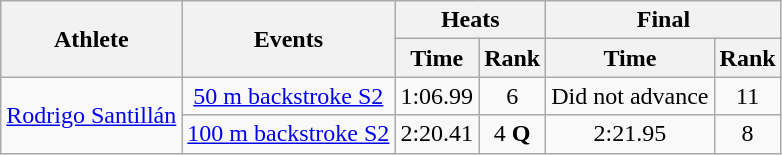<table class=wikitable>
<tr>
<th rowspan="2">Athlete</th>
<th rowspan="2">Events</th>
<th colspan="2">Heats</th>
<th colspan="2">Final</th>
</tr>
<tr>
<th>Time</th>
<th>Rank</th>
<th>Time</th>
<th>Rank</th>
</tr>
<tr align=center>
<td rowspan=2><a href='#'>Rodrigo Santillán</a></td>
<td><a href='#'>50 m backstroke S2</a></td>
<td>1:06.99</td>
<td>6</td>
<td>Did not advance</td>
<td>11</td>
</tr>
<tr align=center>
<td><a href='#'>100 m backstroke S2</a></td>
<td>2:20.41</td>
<td>4 <strong>Q</strong></td>
<td>2:21.95</td>
<td>8</td>
</tr>
</table>
